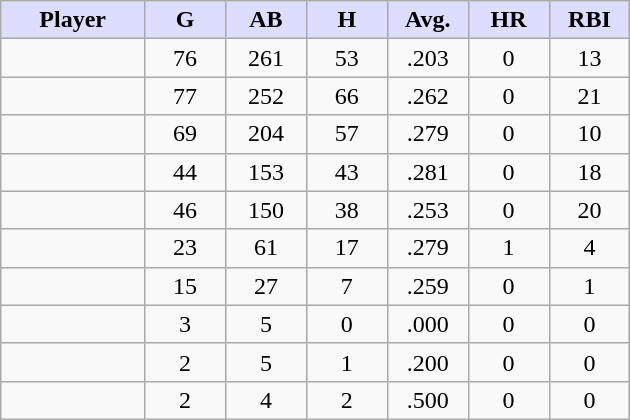<table class="wikitable sortable">
<tr>
<th style="background:#ddf; width:16%;">Player</th>
<th style="background:#ddf; width:9%;">G</th>
<th style="background:#ddf; width:9%;">AB</th>
<th style="background:#ddf; width:9%;">H</th>
<th style="background:#ddf; width:9%;">Avg.</th>
<th style="background:#ddf; width:9%;">HR</th>
<th style="background:#ddf; width:9%;">RBI</th>
</tr>
<tr style="text-align:center;">
<td></td>
<td>76</td>
<td>261</td>
<td>53</td>
<td>.203</td>
<td>0</td>
<td>13</td>
</tr>
<tr style="text-align:center;">
<td></td>
<td>77</td>
<td>252</td>
<td>66</td>
<td>.262</td>
<td>0</td>
<td>21</td>
</tr>
<tr style="text-align:center;">
<td></td>
<td>69</td>
<td>204</td>
<td>57</td>
<td>.279</td>
<td>0</td>
<td>10</td>
</tr>
<tr style="text-align:center;">
<td></td>
<td>44</td>
<td>153</td>
<td>43</td>
<td>.281</td>
<td>0</td>
<td>18</td>
</tr>
<tr style="text-align:center;">
<td></td>
<td>46</td>
<td>150</td>
<td>38</td>
<td>.253</td>
<td>0</td>
<td>20</td>
</tr>
<tr style="text-align:center;">
<td></td>
<td>23</td>
<td>61</td>
<td>17</td>
<td>.279</td>
<td>1</td>
<td>4</td>
</tr>
<tr style="text-align:center;">
<td></td>
<td>15</td>
<td>27</td>
<td>7</td>
<td>.259</td>
<td>0</td>
<td>1</td>
</tr>
<tr style="text-align:center;">
<td></td>
<td>3</td>
<td>5</td>
<td>0</td>
<td>.000</td>
<td>0</td>
<td>0</td>
</tr>
<tr style="text-align:center;">
<td></td>
<td>2</td>
<td>5</td>
<td>1</td>
<td>.200</td>
<td>0</td>
<td>0</td>
</tr>
<tr style="text-align:center;">
<td></td>
<td>2</td>
<td>4</td>
<td>2</td>
<td>.500</td>
<td>0</td>
<td>0</td>
</tr>
</table>
